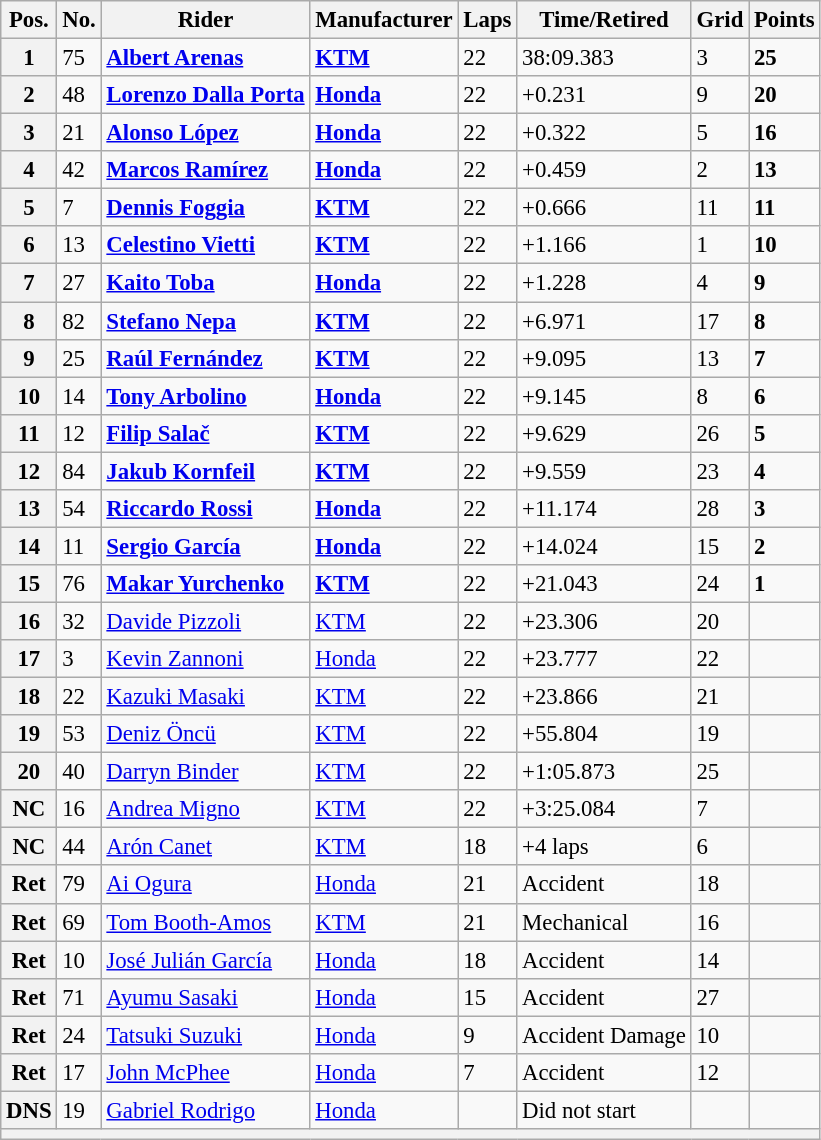<table class="wikitable" style="font-size: 95%;">
<tr>
<th>Pos.</th>
<th>No.</th>
<th>Rider</th>
<th>Manufacturer</th>
<th>Laps</th>
<th>Time/Retired</th>
<th>Grid</th>
<th>Points</th>
</tr>
<tr>
<th>1</th>
<td>75</td>
<td> <strong><a href='#'>Albert Arenas</a></strong></td>
<td><strong><a href='#'>KTM</a></strong></td>
<td>22</td>
<td>38:09.383</td>
<td>3</td>
<td><strong>25</strong></td>
</tr>
<tr>
<th>2</th>
<td>48</td>
<td> <strong><a href='#'>Lorenzo Dalla Porta</a></strong></td>
<td><strong><a href='#'>Honda</a></strong></td>
<td>22</td>
<td>+0.231</td>
<td>9</td>
<td><strong>20</strong></td>
</tr>
<tr>
<th>3</th>
<td>21</td>
<td> <strong><a href='#'>Alonso López</a></strong></td>
<td><strong><a href='#'>Honda</a></strong></td>
<td>22</td>
<td>+0.322</td>
<td>5</td>
<td><strong>16</strong></td>
</tr>
<tr>
<th>4</th>
<td>42</td>
<td> <strong><a href='#'>Marcos Ramírez</a></strong></td>
<td><strong><a href='#'>Honda</a></strong></td>
<td>22</td>
<td>+0.459</td>
<td>2</td>
<td><strong>13</strong></td>
</tr>
<tr>
<th>5</th>
<td>7</td>
<td> <strong><a href='#'>Dennis Foggia</a></strong></td>
<td><strong><a href='#'>KTM</a></strong></td>
<td>22</td>
<td>+0.666</td>
<td>11</td>
<td><strong>11</strong></td>
</tr>
<tr>
<th>6</th>
<td>13</td>
<td> <strong><a href='#'>Celestino Vietti</a></strong></td>
<td><strong><a href='#'>KTM</a></strong></td>
<td>22</td>
<td>+1.166</td>
<td>1</td>
<td><strong>10</strong></td>
</tr>
<tr>
<th>7</th>
<td>27</td>
<td> <strong><a href='#'>Kaito Toba</a></strong></td>
<td><strong><a href='#'>Honda</a></strong></td>
<td>22</td>
<td>+1.228</td>
<td>4</td>
<td><strong>9</strong></td>
</tr>
<tr>
<th>8</th>
<td>82</td>
<td> <strong><a href='#'>Stefano Nepa</a></strong></td>
<td><strong><a href='#'>KTM</a></strong></td>
<td>22</td>
<td>+6.971</td>
<td>17</td>
<td><strong>8</strong></td>
</tr>
<tr>
<th>9</th>
<td>25</td>
<td> <strong><a href='#'>Raúl Fernández</a></strong></td>
<td><strong><a href='#'>KTM</a></strong></td>
<td>22</td>
<td>+9.095</td>
<td>13</td>
<td><strong>7</strong></td>
</tr>
<tr>
<th>10</th>
<td>14</td>
<td> <strong><a href='#'>Tony Arbolino</a></strong></td>
<td><strong><a href='#'>Honda</a></strong></td>
<td>22</td>
<td>+9.145</td>
<td>8</td>
<td><strong>6</strong></td>
</tr>
<tr>
<th>11</th>
<td>12</td>
<td> <strong><a href='#'>Filip Salač</a></strong></td>
<td><strong><a href='#'>KTM</a></strong></td>
<td>22</td>
<td>+9.629</td>
<td>26</td>
<td><strong>5</strong></td>
</tr>
<tr>
<th>12</th>
<td>84</td>
<td> <strong><a href='#'>Jakub Kornfeil</a></strong></td>
<td><strong><a href='#'>KTM</a></strong></td>
<td>22</td>
<td>+9.559</td>
<td>23</td>
<td><strong>4</strong></td>
</tr>
<tr>
<th>13</th>
<td>54</td>
<td> <strong><a href='#'>Riccardo Rossi</a></strong></td>
<td><strong><a href='#'>Honda</a></strong></td>
<td>22</td>
<td>+11.174</td>
<td>28</td>
<td><strong>3</strong></td>
</tr>
<tr>
<th>14</th>
<td>11</td>
<td> <strong><a href='#'>Sergio García</a></strong></td>
<td><strong><a href='#'>Honda</a></strong></td>
<td>22</td>
<td>+14.024</td>
<td>15</td>
<td><strong>2</strong></td>
</tr>
<tr>
<th>15</th>
<td>76</td>
<td> <strong><a href='#'>Makar Yurchenko</a></strong></td>
<td><strong><a href='#'>KTM</a></strong></td>
<td>22</td>
<td>+21.043</td>
<td>24</td>
<td><strong>1</strong></td>
</tr>
<tr>
<th>16</th>
<td>32</td>
<td> <a href='#'>Davide Pizzoli</a></td>
<td><a href='#'>KTM</a></td>
<td>22</td>
<td>+23.306</td>
<td>20</td>
<td></td>
</tr>
<tr>
<th>17</th>
<td>3</td>
<td> <a href='#'>Kevin Zannoni</a></td>
<td><a href='#'>Honda</a></td>
<td>22</td>
<td>+23.777</td>
<td>22</td>
<td></td>
</tr>
<tr>
<th>18</th>
<td>22</td>
<td> <a href='#'>Kazuki Masaki</a></td>
<td><a href='#'>KTM</a></td>
<td>22</td>
<td>+23.866</td>
<td>21</td>
<td></td>
</tr>
<tr>
<th>19</th>
<td>53</td>
<td> <a href='#'>Deniz Öncü</a></td>
<td><a href='#'>KTM</a></td>
<td>22</td>
<td>+55.804</td>
<td>19</td>
<td></td>
</tr>
<tr>
<th>20</th>
<td>40</td>
<td> <a href='#'>Darryn Binder</a></td>
<td><a href='#'>KTM</a></td>
<td>22</td>
<td>+1:05.873</td>
<td>25</td>
<td></td>
</tr>
<tr>
<th>NC</th>
<td>16</td>
<td> <a href='#'>Andrea Migno</a></td>
<td><a href='#'>KTM</a></td>
<td>22</td>
<td>+3:25.084</td>
<td>7</td>
<td></td>
</tr>
<tr>
<th>NC</th>
<td>44</td>
<td> <a href='#'>Arón Canet</a></td>
<td><a href='#'>KTM</a></td>
<td>18</td>
<td>+4 laps</td>
<td>6</td>
<td></td>
</tr>
<tr>
<th>Ret</th>
<td>79</td>
<td> <a href='#'>Ai Ogura</a></td>
<td><a href='#'>Honda</a></td>
<td>21</td>
<td>Accident</td>
<td>18</td>
<td></td>
</tr>
<tr>
<th>Ret</th>
<td>69</td>
<td> <a href='#'>Tom Booth-Amos</a></td>
<td><a href='#'>KTM</a></td>
<td>21</td>
<td>Mechanical</td>
<td>16</td>
<td></td>
</tr>
<tr>
<th>Ret</th>
<td>10</td>
<td> <a href='#'>José Julián García</a></td>
<td><a href='#'>Honda</a></td>
<td>18</td>
<td>Accident</td>
<td>14</td>
<td></td>
</tr>
<tr>
<th>Ret</th>
<td>71</td>
<td> <a href='#'>Ayumu Sasaki</a></td>
<td><a href='#'>Honda</a></td>
<td>15</td>
<td>Accident</td>
<td>27</td>
<td></td>
</tr>
<tr>
<th>Ret</th>
<td>24</td>
<td> <a href='#'>Tatsuki Suzuki</a></td>
<td><a href='#'>Honda</a></td>
<td>9</td>
<td>Accident Damage</td>
<td>10</td>
<td></td>
</tr>
<tr>
<th>Ret</th>
<td>17</td>
<td> <a href='#'>John McPhee</a></td>
<td><a href='#'>Honda</a></td>
<td>7</td>
<td>Accident</td>
<td>12</td>
<td></td>
</tr>
<tr>
<th>DNS</th>
<td>19</td>
<td> <a href='#'>Gabriel Rodrigo</a></td>
<td><a href='#'>Honda</a></td>
<td></td>
<td>Did not start</td>
<td></td>
<td></td>
</tr>
<tr>
<th colspan=8></th>
</tr>
</table>
